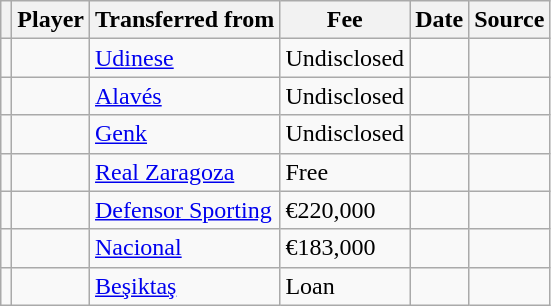<table class="wikitable plainrowheaders sortable">
<tr>
<th></th>
<th scope="col">Player</th>
<th>Transferred from</th>
<th style="width: 65px;">Fee</th>
<th scope="col">Date</th>
<th scope="col">Source</th>
</tr>
<tr>
<td align="center"></td>
<td></td>
<td> <a href='#'>Udinese</a></td>
<td>Undisclosed</td>
<td></td>
<td></td>
</tr>
<tr>
<td align="center"></td>
<td></td>
<td> <a href='#'>Alavés</a></td>
<td>Undisclosed</td>
<td></td>
<td></td>
</tr>
<tr>
<td align="center"></td>
<td></td>
<td> <a href='#'>Genk</a></td>
<td>Undisclosed</td>
<td></td>
<td></td>
</tr>
<tr>
<td align="center"></td>
<td></td>
<td> <a href='#'>Real Zaragoza</a></td>
<td>Free</td>
<td></td>
<td></td>
</tr>
<tr>
<td align="center"></td>
<td></td>
<td> <a href='#'>Defensor Sporting</a></td>
<td>€220,000</td>
<td></td>
<td></td>
</tr>
<tr>
<td align="center"></td>
<td></td>
<td> <a href='#'>Nacional</a></td>
<td>€183,000</td>
<td></td>
<td></td>
</tr>
<tr>
<td align="center"></td>
<td></td>
<td> <a href='#'>Beşiktaş</a></td>
<td>Loan</td>
<td></td>
<td></td>
</tr>
</table>
